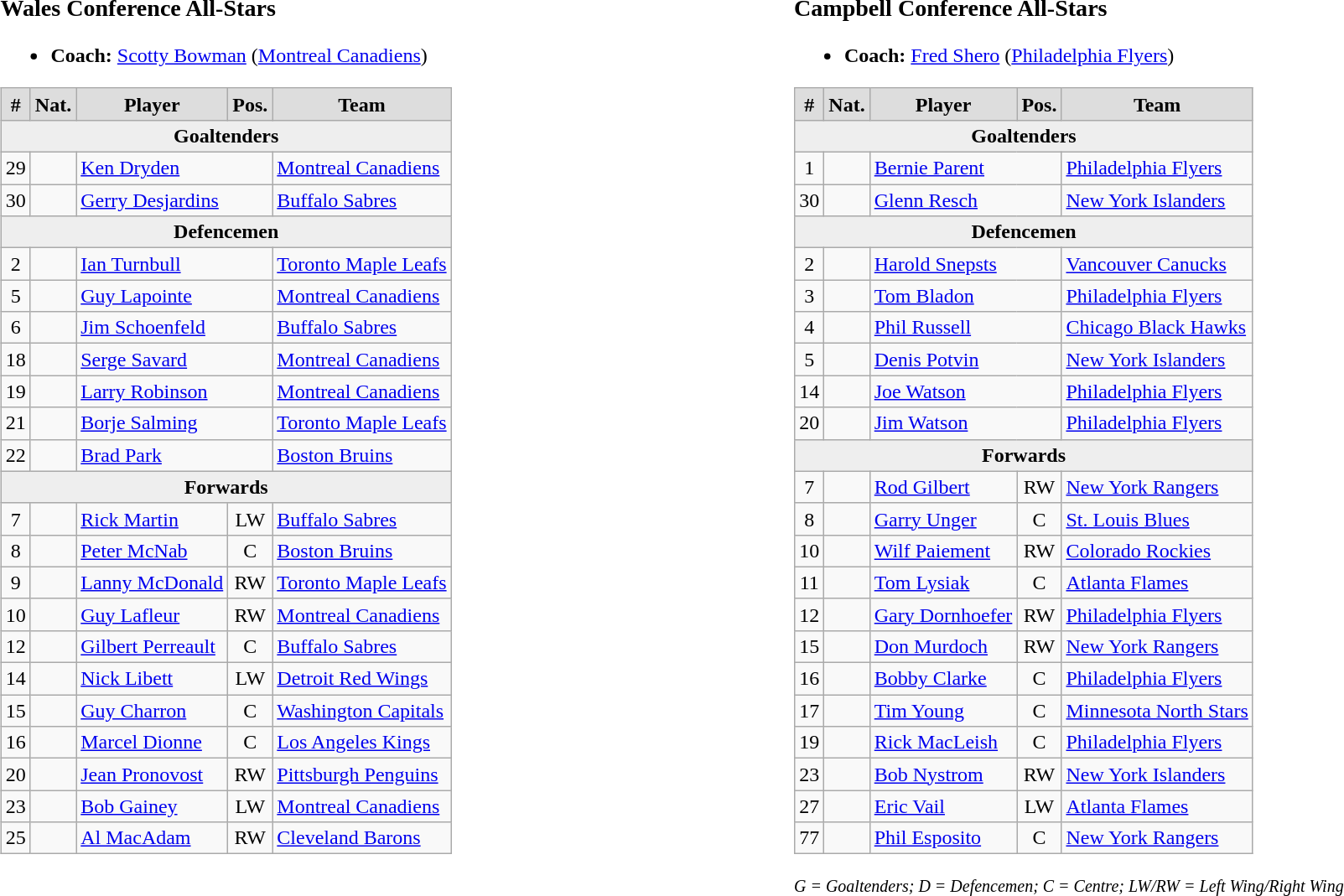<table width=100%>
<tr>
<td valign=top width=50% align=left><br><h3>Wales Conference All-Stars</h3><ul><li><strong>Coach:</strong> <a href='#'>Scotty Bowman</a> (<a href='#'>Montreal Canadiens</a>)</li></ul><table class="wikitable">
<tr style="font-weight:bold; background-color:#dddddd;" align="center" |>
<td>#</td>
<td>Nat.</td>
<td>Player</td>
<td>Pos.</td>
<td>Team</td>
</tr>
<tr style="font-weight:bold; background-color:#eeeeee;" align="center" |>
<td colspan="5"><strong>Goaltenders</strong></td>
</tr>
<tr>
<td align="center">29</td>
<td align="center"></td>
<td colspan="2"><a href='#'>Ken Dryden</a></td>
<td><a href='#'>Montreal Canadiens</a></td>
</tr>
<tr>
<td align="center">30</td>
<td align="center"></td>
<td colspan="2"><a href='#'>Gerry Desjardins</a></td>
<td><a href='#'>Buffalo Sabres</a></td>
</tr>
<tr style="font-weight:bold; background-color:#eeeeee;" align="center" |>
<td colspan="5"><strong>Defencemen</strong></td>
</tr>
<tr>
<td align="center">2</td>
<td align="center"></td>
<td colspan="2"><a href='#'>Ian Turnbull</a></td>
<td><a href='#'>Toronto Maple Leafs</a></td>
</tr>
<tr>
<td align="center">5</td>
<td align="center"></td>
<td colspan="2"><a href='#'>Guy Lapointe</a></td>
<td><a href='#'>Montreal Canadiens</a></td>
</tr>
<tr>
<td align="center">6</td>
<td align="center"></td>
<td colspan="2"><a href='#'>Jim Schoenfeld</a></td>
<td><a href='#'>Buffalo Sabres</a></td>
</tr>
<tr>
<td align="center">18</td>
<td align="center"></td>
<td colspan="2"><a href='#'>Serge Savard</a></td>
<td><a href='#'>Montreal Canadiens</a></td>
</tr>
<tr>
<td align="center">19</td>
<td align="center"></td>
<td colspan="2"><a href='#'>Larry Robinson</a></td>
<td><a href='#'>Montreal Canadiens</a></td>
</tr>
<tr>
<td align="center">21</td>
<td align="center"></td>
<td colspan="2"><a href='#'>Borje Salming</a></td>
<td><a href='#'>Toronto Maple Leafs</a></td>
</tr>
<tr>
<td align="center">22</td>
<td align="center"></td>
<td colspan="2"><a href='#'>Brad Park</a></td>
<td><a href='#'>Boston Bruins</a></td>
</tr>
<tr style="font-weight:bold; background-color:#eeeeee;" align="center" |>
<td colspan="5"><strong>Forwards</strong></td>
</tr>
<tr>
<td align="center">7</td>
<td align="center"></td>
<td><a href='#'>Rick Martin</a></td>
<td align="center">LW</td>
<td><a href='#'>Buffalo Sabres</a></td>
</tr>
<tr>
<td align="center">8</td>
<td align="center"></td>
<td><a href='#'>Peter McNab</a></td>
<td align="center">C</td>
<td><a href='#'>Boston Bruins</a></td>
</tr>
<tr>
<td align="center">9</td>
<td align="center"></td>
<td><a href='#'>Lanny McDonald</a></td>
<td align="center">RW</td>
<td><a href='#'>Toronto Maple Leafs</a></td>
</tr>
<tr>
<td align="center">10</td>
<td align="center"></td>
<td><a href='#'>Guy Lafleur</a></td>
<td align="center">RW</td>
<td><a href='#'>Montreal Canadiens</a></td>
</tr>
<tr>
<td align="center">12</td>
<td align="center"></td>
<td><a href='#'>Gilbert Perreault</a></td>
<td align="center">C</td>
<td><a href='#'>Buffalo Sabres</a></td>
</tr>
<tr>
<td align="center">14</td>
<td align="center"></td>
<td><a href='#'>Nick Libett</a></td>
<td align="center">LW</td>
<td><a href='#'>Detroit Red Wings</a></td>
</tr>
<tr>
<td align="center">15</td>
<td align="center"></td>
<td><a href='#'>Guy Charron</a></td>
<td align="center">C</td>
<td><a href='#'>Washington Capitals</a></td>
</tr>
<tr>
<td align="center">16</td>
<td align="center"></td>
<td><a href='#'>Marcel Dionne</a></td>
<td align="center">C</td>
<td><a href='#'>Los Angeles Kings</a></td>
</tr>
<tr>
<td align="center">20</td>
<td align="center"></td>
<td><a href='#'>Jean Pronovost</a></td>
<td align="center">RW</td>
<td><a href='#'>Pittsburgh Penguins</a></td>
</tr>
<tr>
<td align="center">23</td>
<td align="center"></td>
<td><a href='#'>Bob Gainey</a></td>
<td align="center">LW</td>
<td><a href='#'>Montreal Canadiens</a></td>
</tr>
<tr>
<td align="center">25</td>
<td align="center"></td>
<td><a href='#'>Al MacAdam</a></td>
<td align="center">RW</td>
<td><a href='#'>Cleveland Barons</a></td>
</tr>
</table>
</td>
<td valign=top width=50% align=left><br><h3>Campbell Conference All-Stars</h3><ul><li><strong>Coach:</strong> <a href='#'>Fred Shero</a> (<a href='#'>Philadelphia Flyers</a>)</li></ul><table class="wikitable">
<tr style="font-weight:bold; background-color:#dddddd;" align="center" |>
<td>#</td>
<td>Nat.</td>
<td>Player</td>
<td>Pos.</td>
<td>Team</td>
</tr>
<tr style="font-weight:bold; background-color:#eeeeee;" align="center" |>
<td colspan="5"><strong>Goaltenders</strong></td>
</tr>
<tr>
<td align="center">1</td>
<td align="center"></td>
<td colspan="2"><a href='#'>Bernie Parent</a></td>
<td><a href='#'>Philadelphia Flyers</a></td>
</tr>
<tr>
<td align="center">30</td>
<td align="center"></td>
<td colspan="2"><a href='#'>Glenn Resch</a></td>
<td><a href='#'>New York Islanders</a></td>
</tr>
<tr style="font-weight:bold; background-color:#eeeeee;" align="center" |>
<td colspan="5"><strong>Defencemen</strong></td>
</tr>
<tr>
<td align="center">2</td>
<td align="center"></td>
<td colspan="2"><a href='#'>Harold Snepsts</a></td>
<td><a href='#'>Vancouver Canucks</a></td>
</tr>
<tr>
<td align="center">3</td>
<td align="center"></td>
<td colspan="2"><a href='#'>Tom Bladon</a></td>
<td><a href='#'>Philadelphia Flyers</a></td>
</tr>
<tr>
<td align="center">4</td>
<td align="center"></td>
<td colspan="2"><a href='#'>Phil Russell</a></td>
<td><a href='#'>Chicago Black Hawks</a></td>
</tr>
<tr>
<td align="center">5</td>
<td align="center"></td>
<td colspan="2"><a href='#'>Denis Potvin</a></td>
<td><a href='#'>New York Islanders</a></td>
</tr>
<tr>
<td align="center">14</td>
<td align="center"></td>
<td colspan="2"><a href='#'>Joe Watson</a></td>
<td><a href='#'>Philadelphia Flyers</a></td>
</tr>
<tr>
<td align="center">20</td>
<td align="center"></td>
<td colspan="2"><a href='#'>Jim Watson</a></td>
<td><a href='#'>Philadelphia Flyers</a></td>
</tr>
<tr style="font-weight:bold; background-color:#eeeeee;" align="center" |>
<td colspan="5"><strong>Forwards</strong></td>
</tr>
<tr>
<td align="center">7</td>
<td align="center"></td>
<td><a href='#'>Rod Gilbert</a></td>
<td align="center">RW</td>
<td><a href='#'>New York Rangers</a></td>
</tr>
<tr>
<td align="center">8</td>
<td align="center"></td>
<td><a href='#'>Garry Unger</a></td>
<td align="center">C</td>
<td><a href='#'>St. Louis Blues</a></td>
</tr>
<tr>
<td align="center">10</td>
<td align="center"></td>
<td><a href='#'>Wilf Paiement</a></td>
<td align="center">RW</td>
<td><a href='#'>Colorado Rockies</a></td>
</tr>
<tr>
<td align="center">11</td>
<td align="center"></td>
<td><a href='#'>Tom Lysiak</a></td>
<td align="center">C</td>
<td><a href='#'>Atlanta Flames</a></td>
</tr>
<tr>
<td align="center">12</td>
<td align="center"></td>
<td><a href='#'>Gary Dornhoefer</a></td>
<td align="center">RW</td>
<td><a href='#'>Philadelphia Flyers</a></td>
</tr>
<tr>
<td align="center">15</td>
<td align="center"></td>
<td><a href='#'>Don Murdoch</a></td>
<td align="center">RW</td>
<td><a href='#'>New York Rangers</a></td>
</tr>
<tr>
<td align="center">16</td>
<td align="center"></td>
<td><a href='#'>Bobby Clarke</a></td>
<td align="center">C</td>
<td><a href='#'>Philadelphia Flyers</a></td>
</tr>
<tr>
<td align="center">17</td>
<td align="center"></td>
<td><a href='#'>Tim Young</a></td>
<td align="center">C</td>
<td><a href='#'>Minnesota North Stars</a></td>
</tr>
<tr>
<td align="center">19</td>
<td align="center"></td>
<td><a href='#'>Rick MacLeish</a></td>
<td align="center">C</td>
<td><a href='#'>Philadelphia Flyers</a></td>
</tr>
<tr>
<td align="center">23</td>
<td align="center"></td>
<td><a href='#'>Bob Nystrom</a></td>
<td align="center">RW</td>
<td><a href='#'>New York Islanders</a></td>
</tr>
<tr>
<td align="center">27</td>
<td align="center"></td>
<td><a href='#'>Eric Vail</a></td>
<td align="center">LW</td>
<td><a href='#'>Atlanta Flames</a></td>
</tr>
<tr>
<td align="center">77</td>
<td align="center"></td>
<td><a href='#'>Phil Esposito</a></td>
<td align="center">C</td>
<td><a href='#'>New York Rangers</a></td>
</tr>
</table>
<small><em>G = Goaltenders; D = Defencemen; C = Centre; LW/RW = Left Wing/Right Wing</em></small></td>
</tr>
</table>
